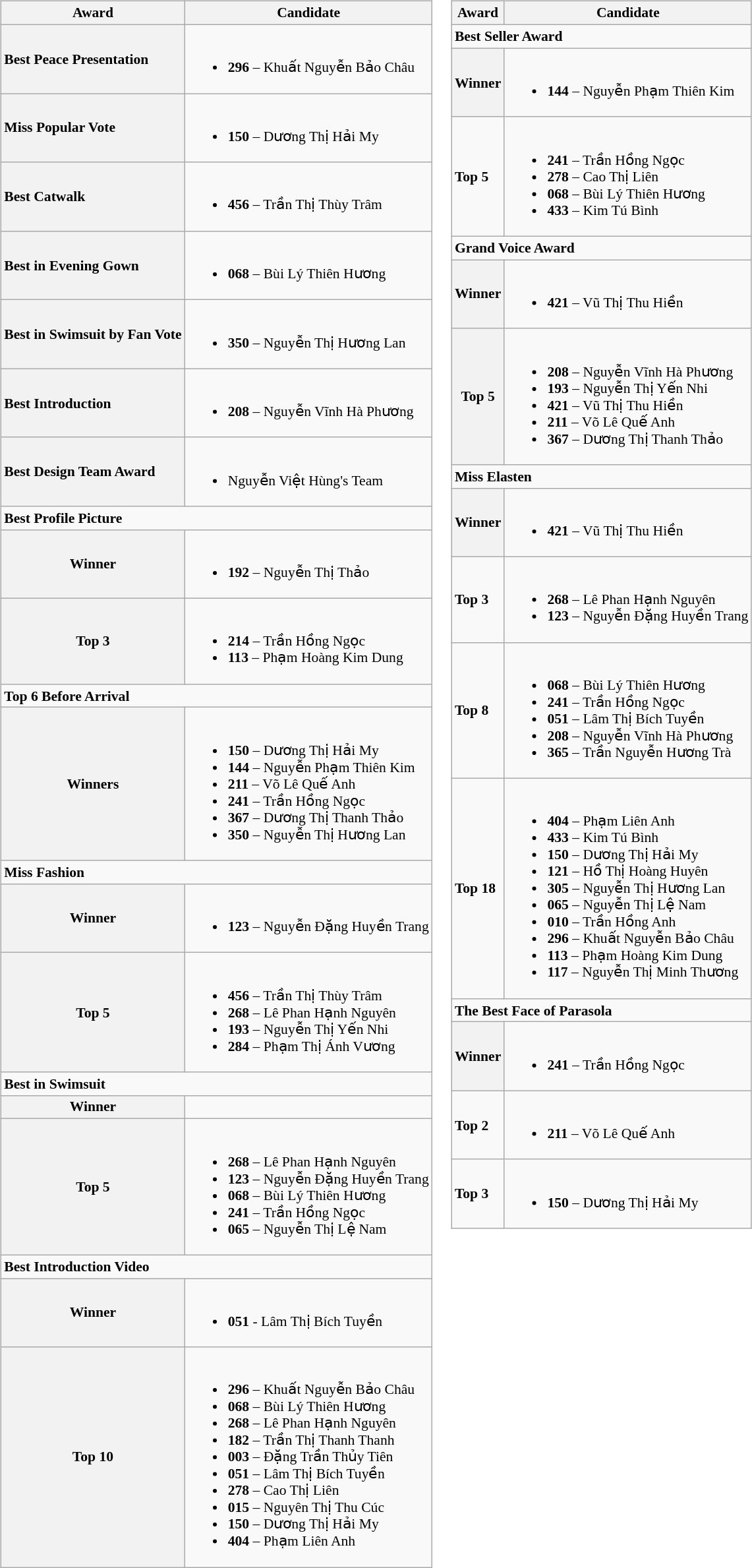<table>
<tr>
<td valign="top" width=50%><br><table class="wikitable" style="font-size: 90%;">
<tr>
<th>Award</th>
<th>Candidate</th>
</tr>
<tr>
<th style="text-align: left;"><strong>Best Peace Presentation</strong></th>
<td><br><ul><li><strong>296</strong> – Khuất Nguyễn Bảo Châu</li></ul></td>
</tr>
<tr>
<th style="text-align: left;"><strong>Miss Popular Vote</strong></th>
<td><br><ul><li><strong>150</strong> – Dương Thị Hải My</li></ul></td>
</tr>
<tr>
<th style="text-align: left;"><strong>Best Catwalk</strong></th>
<td><br><ul><li><strong>456</strong> – Trần Thị Thùy Trâm</li></ul></td>
</tr>
<tr>
<th style="text-align: left;"><strong>Best in Evening Gown</strong></th>
<td><br><ul><li><strong>068</strong> – Bùi Lý Thiên Hương</li></ul></td>
</tr>
<tr>
<th style="text-align: left;"><strong>Best in Swimsuit by Fan Vote</strong></th>
<td><br><ul><li><strong>350</strong> – Nguyễn Thị Hương Lan</li></ul></td>
</tr>
<tr>
<th style="text-align: left;"><strong>Best Introduction</strong></th>
<td><br><ul><li><strong>208</strong> – Nguyễn Vĩnh Hà Phương</li></ul></td>
</tr>
<tr>
<th style="text-align: left;"><strong>Best Design Team Award</strong></th>
<td><br><ul><li>Nguyễn Việt Hùng's Team</li></ul></td>
</tr>
<tr>
<td colspan="2"><strong>Best Profile Picture</strong></td>
</tr>
<tr>
<th>Winner</th>
<td><br><ul><li><strong>192</strong> – Nguyễn Thị Thảo</li></ul></td>
</tr>
<tr>
<th>Top 3</th>
<td><br><ul><li><strong>214</strong> – Trần Hồng Ngọc</li><li><strong>113</strong> – Phạm Hoàng Kim Dung</li></ul></td>
</tr>
<tr>
<td colspan="2"><strong>Top 6 Before Arrival</strong></td>
</tr>
<tr>
<th>Winners</th>
<td><br><ul><li><strong>150</strong> – Dương Thị Hải My</li><li><strong>144</strong> – Nguyễn Phạm Thiên Kim</li><li><strong>211</strong> – Võ Lê Quế Anh</li><li><strong>241</strong> – Trần Hồng Ngọc</li><li><strong>367</strong> – Dương Thị Thanh Thảo</li><li><strong>350</strong> – Nguyễn Thị Hương Lan</li></ul></td>
</tr>
<tr>
<td colspan="2"><strong>Miss Fashion</strong></td>
</tr>
<tr>
<th>Winner</th>
<td><br><ul><li><strong>123</strong> – Nguyễn Đặng Huyền Trang</li></ul></td>
</tr>
<tr>
<th>Top 5</th>
<td><br><ul><li><strong>456</strong> – Trần Thị Thùy Trâm</li><li><strong>268</strong> – Lê Phan Hạnh Nguyên</li><li><strong>193</strong> – Nguyễn Thị Yến Nhi</li><li><strong>284</strong> – Phạm Thị Ánh Vương</li></ul></td>
</tr>
<tr>
<td colspan="2"><strong>Best in Swimsuit</strong></td>
</tr>
<tr>
<th>Winner</th>
<td></td>
</tr>
<tr>
<th>Top 5</th>
<td><br><ul><li><strong>268</strong> – Lê Phan Hạnh Nguyên</li><li><strong>123</strong> – Nguyễn Đặng Huyền Trang</li><li><strong>068</strong> – Bùi Lý Thiên Hương</li><li><strong>241</strong> – Trần Hồng Ngọc</li><li><strong>065</strong> – Nguyễn Thị Lệ Nam</li></ul></td>
</tr>
<tr>
<td colspan="2"><strong>Best Introduction Video</strong></td>
</tr>
<tr>
<th><strong>Winner</strong></th>
<td><br><ul><li><strong>051</strong> - Lâm Thị Bích Tuyền</li></ul></td>
</tr>
<tr>
<th><strong>Top 10</strong></th>
<td><br><ul><li><strong>296</strong> – Khuất Nguyễn Bảo Châu</li><li><strong>068</strong> – Bùi Lý Thiên Hương</li><li><strong>268</strong> – Lê Phan Hạnh Nguyên</li><li><strong>182</strong> – Trần Thị Thanh Thanh</li><li><strong>003</strong> – Đặng Trần Thủy Tiên</li><li><strong>051</strong> – Lâm Thị Bích Tuyền</li><li><strong>278</strong> – Cao Thị Liên</li><li><strong>015</strong> – Nguyên Thị Thu Cúc</li><li><strong>150</strong> – Dương Thị Hải My</li><li><strong>404</strong> – Phạm Liên Anh</li></ul></td>
</tr>
</table>
</td>
<td valign="top" width=50%><br><table class="wikitable" style="font-size: 90%;">
<tr>
<th>Award</th>
<th>Candidate</th>
</tr>
<tr>
<td colspan="2"><strong>Best Seller Award</strong></td>
</tr>
<tr>
<th>Winner</th>
<td><br><ul><li><strong>144</strong> – Nguyễn Phạm Thiên Kim</li></ul></td>
</tr>
<tr>
<td><strong>Top 5</strong></td>
<td><br><ul><li><strong>241</strong> – Trần Hồng Ngọc</li><li><strong>278</strong> – Cao Thị Liên</li><li><strong>068</strong> – Bùi Lý Thiên Hương</li><li><strong>433</strong> – Kim Tú Bình</li></ul></td>
</tr>
<tr>
<td colspan="2"><strong>Grand Voice Award</strong></td>
</tr>
<tr>
<th>Winner</th>
<td><br><ul><li><strong>421</strong> – Vũ Thị Thu Hiền</li></ul></td>
</tr>
<tr>
<th>Top 5</th>
<td><br><ul><li><strong>208</strong> – Nguyễn Vĩnh Hà Phương</li><li><strong>193</strong> – Nguyễn Thị Yến Nhi</li><li><strong>421</strong> – Vũ Thị Thu Hiền</li><li><strong>211</strong> – Võ Lê Quế Anh</li><li><strong>367</strong> – Dương Thị Thanh Thảo</li></ul></td>
</tr>
<tr>
<td colspan="2"><strong>Miss Elasten</strong></td>
</tr>
<tr>
<th>Winner</th>
<td><br><ul><li><strong>421</strong> – Vũ Thị Thu Hiền</li></ul></td>
</tr>
<tr>
<td><strong>Top 3</strong></td>
<td><br><ul><li><strong>268</strong> – Lê Phan Hạnh Nguyên</li><li><strong>123</strong> – Nguyễn Đặng Huyền Trang</li></ul></td>
</tr>
<tr>
<td><strong>Top 8</strong></td>
<td><br><ul><li><strong>068</strong> – Bùi Lý Thiên Hương</li><li><strong>241</strong> – Trần Hồng Ngọc</li><li><strong>051</strong> – Lâm Thị Bích Tuyền</li><li><strong>208</strong> – Nguyễn Vĩnh Hà Phương</li><li><strong>365</strong> – Trần Nguyễn Hương Trà</li></ul></td>
</tr>
<tr>
<td><strong>Top 18</strong></td>
<td><br><ul><li><strong>404</strong> – Phạm Liên Anh</li><li><strong>433</strong> – Kim Tú Bình</li><li><strong>150</strong> – Dương Thị Hải My</li><li><strong>121</strong> – Hồ Thị Hoàng Huyên</li><li><strong>305</strong> – Nguyễn Thị Hương Lan</li><li><strong>065</strong> – Nguyễn Thị Lệ Nam</li><li><strong>010</strong> – Trần Hồng Anh</li><li><strong>296</strong> – Khuất Nguyễn Bảo Châu</li><li><strong>113</strong> – Phạm Hoàng Kim Dung</li><li><strong>117</strong> – Nguyễn Thị Minh Thương</li></ul></td>
</tr>
<tr>
<td colspan="2"><strong>The Best Face of Parasola</strong></td>
</tr>
<tr>
<th>Winner</th>
<td><br><ul><li><strong>241</strong> – Trần Hồng Ngọc</li></ul></td>
</tr>
<tr>
<td><strong>Top 2</strong></td>
<td><br><ul><li><strong>211</strong> – Võ Lê Quế Anh</li></ul></td>
</tr>
<tr>
<td><strong>Top 3</strong></td>
<td><br><ul><li><strong>150</strong> – Dương Thị Hải My</li></ul></td>
</tr>
</table>
</td>
</tr>
</table>
